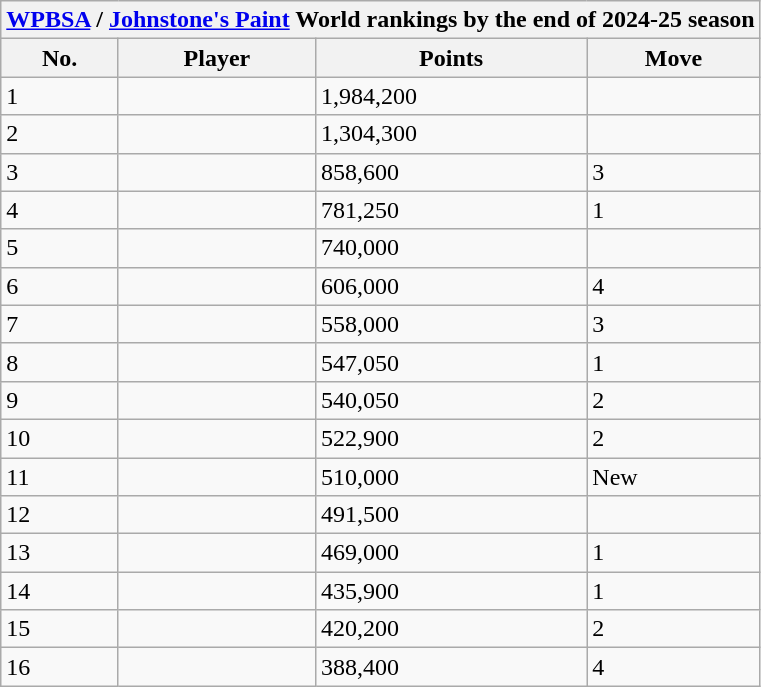<table class="wikitable nowrap defaultcenter col2left">
<tr>
<th colspan="4" scope="col"><a href='#'>WPBSA</a> / <a href='#'>Johnstone's Paint</a> World rankings by the end of 2024-25 season</th>
</tr>
<tr>
<th scope="col">No.</th>
<th scope="col">Player</th>
<th scope="col">Points</th>
<th scope="col">Move</th>
</tr>
<tr>
<td>1</td>
<td></td>
<td>1,984,200</td>
<td></td>
</tr>
<tr>
<td>2</td>
<td></td>
<td>1,304,300</td>
<td></td>
</tr>
<tr>
<td>3</td>
<td></td>
<td>858,600</td>
<td> 3</td>
</tr>
<tr>
<td>4</td>
<td></td>
<td>781,250</td>
<td> 1</td>
</tr>
<tr>
<td>5</td>
<td></td>
<td>740,000</td>
<td></td>
</tr>
<tr>
<td>6</td>
<td></td>
<td>606,000</td>
<td> 4</td>
</tr>
<tr>
<td>7</td>
<td></td>
<td>558,000</td>
<td> 3</td>
</tr>
<tr>
<td>8</td>
<td></td>
<td>547,050</td>
<td> 1</td>
</tr>
<tr>
<td>9</td>
<td></td>
<td>540,050</td>
<td> 2</td>
</tr>
<tr>
<td>10</td>
<td></td>
<td>522,900</td>
<td> 2</td>
</tr>
<tr>
<td>11</td>
<td></td>
<td>510,000</td>
<td>New</td>
</tr>
<tr>
<td>12</td>
<td></td>
<td>491,500</td>
<td></td>
</tr>
<tr>
<td>13</td>
<td></td>
<td>469,000</td>
<td> 1</td>
</tr>
<tr>
<td>14</td>
<td></td>
<td>435,900</td>
<td> 1</td>
</tr>
<tr>
<td>15</td>
<td></td>
<td>420,200</td>
<td> 2</td>
</tr>
<tr>
<td>16</td>
<td></td>
<td>388,400</td>
<td> 4</td>
</tr>
</table>
